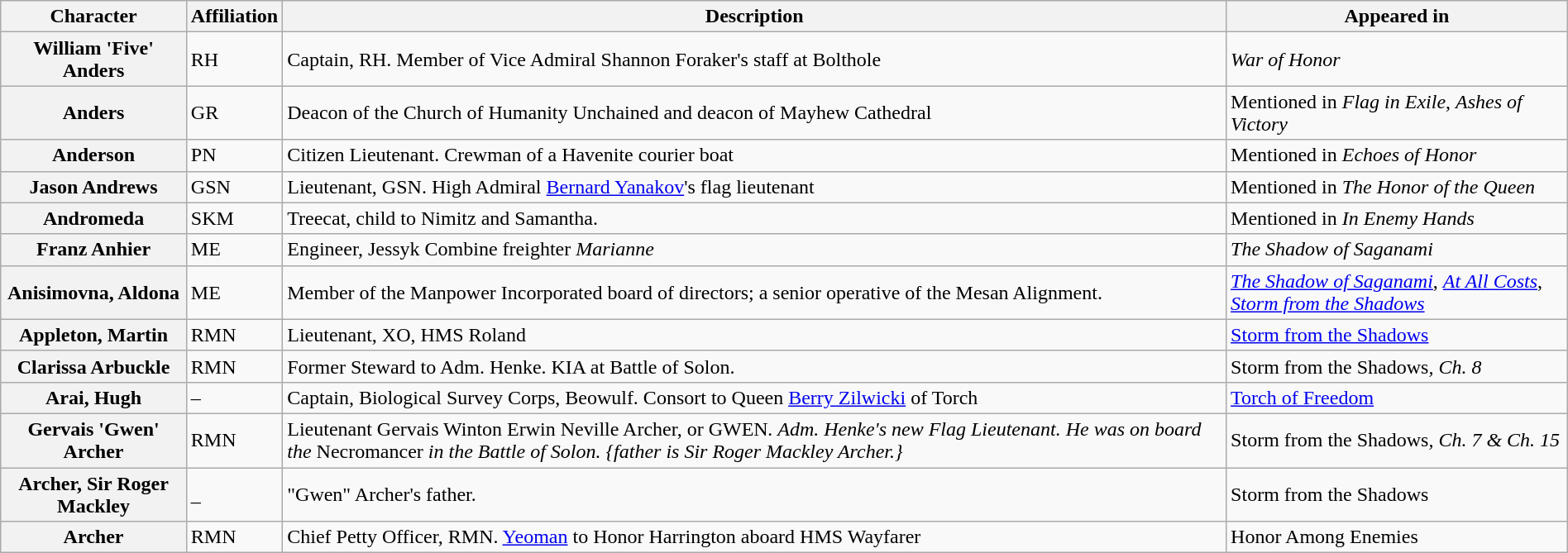<table class="wikitable" style="width: 100%">
<tr>
<th>Character</th>
<th>Affiliation</th>
<th>Description</th>
<th>Appeared in</th>
</tr>
<tr>
<th>William 'Five' Anders</th>
<td>RH</td>
<td>Captain, RH. Member of Vice Admiral Shannon Foraker's staff at Bolthole</td>
<td><em>War of Honor</em></td>
</tr>
<tr>
<th>Anders</th>
<td>GR</td>
<td>Deacon of the Church of Humanity Unchained and deacon of Mayhew Cathedral</td>
<td>Mentioned in <em>Flag in Exile</em>, <em>Ashes of Victory</em></td>
</tr>
<tr>
<th>Anderson</th>
<td>PN</td>
<td>Citizen Lieutenant. Crewman of a Havenite courier boat</td>
<td>Mentioned in <em>Echoes of Honor</em></td>
</tr>
<tr>
<th>Jason Andrews</th>
<td>GSN</td>
<td>Lieutenant, GSN. High Admiral <a href='#'>Bernard Yanakov</a>'s flag lieutenant</td>
<td>Mentioned in <em>The Honor of the Queen</em></td>
</tr>
<tr>
<th>Andromeda</th>
<td>SKM</td>
<td>Treecat, child to Nimitz and Samantha.</td>
<td>Mentioned in <em>In Enemy Hands</em></td>
</tr>
<tr>
<th>Franz Anhier</th>
<td>ME</td>
<td>Engineer, Jessyk Combine freighter <em>Marianne</em></td>
<td><em>The Shadow of Saganami</em></td>
</tr>
<tr>
<th>Anisimovna, Aldona</th>
<td>ME</td>
<td>Member of the Manpower Incorporated board of directors; a senior operative of the Mesan Alignment.</td>
<td><em><a href='#'>The Shadow of Saganami</a></em>, <em><a href='#'>At All Costs</a></em>, <em><a href='#'>Storm from the Shadows</a><strong></td>
</tr>
<tr>
<th>Appleton, Martin</th>
<td>RMN</td>
<td>Lieutenant, XO, HMS </em>Roland<em></td>
<td></em><a href='#'>Storm from the Shadows</a><em></td>
</tr>
<tr>
<th>Clarissa Arbuckle</th>
<td>RMN</td>
<td>Former Steward to Adm. Henke. KIA at Battle of Solon.<br></td>
<td></em>Storm from the Shadows<em>, Ch. 8</td>
</tr>
<tr>
<th>Arai, Hugh</th>
<td>–</td>
<td>Captain, Biological Survey Corps, Beowulf. Consort to Queen <a href='#'>Berry Zilwicki</a> of Torch </td>
<td></em><a href='#'>Torch of Freedom</a><em></td>
</tr>
<tr>
<th>Gervais 'Gwen' Archer</th>
<td>RMN</td>
<td>Lieutenant Gervais Winton Erwin Neville Archer, or </em>GWEN<em>. Adm. Henke's new Flag Lieutenant. He was on board the </em>Necromancer<em> in the Battle of Solon. {father is Sir Roger Mackley Archer.}<br></td>
<td></em>Storm from the Shadows<em>, Ch. 7 & Ch. 15</td>
</tr>
<tr>
<th>Archer, Sir Roger Mackley</th>
<td>_</td>
<td>"Gwen" Archer's father.</td>
<td></em>Storm from the Shadows<em></td>
</tr>
<tr>
<th>Archer</th>
<td>RMN</td>
<td>Chief Petty Officer, RMN. <a href='#'>Yeoman</a> to Honor Harrington aboard HMS </em>Wayfarer<em></td>
<td></em>Honor Among Enemies<em></td>
</tr>
</table>
